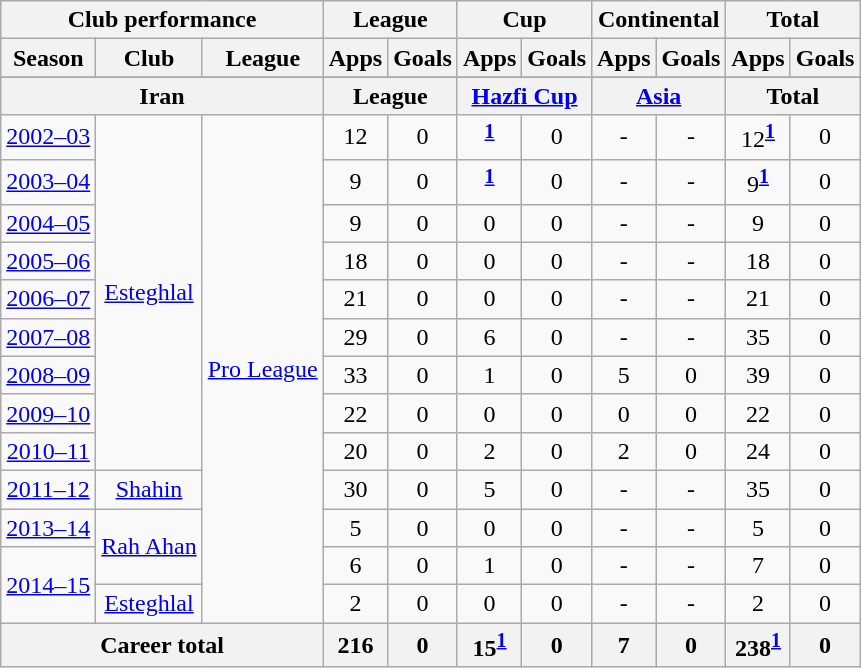<table class="wikitable" style="text-align:center">
<tr>
<th colspan=3>Club performance</th>
<th colspan=2>League</th>
<th colspan=2>Cup</th>
<th colspan=2>Continental</th>
<th colspan=2>Total</th>
</tr>
<tr>
<th>Season</th>
<th>Club</th>
<th>League</th>
<th>Apps</th>
<th>Goals</th>
<th>Apps</th>
<th>Goals</th>
<th>Apps</th>
<th>Goals</th>
<th>Apps</th>
<th>Goals</th>
</tr>
<tr>
</tr>
<tr>
<th colspan=3>Iran</th>
<th colspan=2>League</th>
<th colspan=2><a href='#'>Hazfi Cup</a></th>
<th colspan=2><a href='#'>Asia</a></th>
<th colspan=2>Total</th>
</tr>
<tr>
<td><a href='#'>2002–03</a></td>
<td rowspan="9"><a href='#'>Esteghlal</a></td>
<td rowspan="13"><a href='#'>Pro League</a></td>
<td>12</td>
<td>0</td>
<td><sup><strong><a href='#'>1</a></strong></sup></td>
<td>0</td>
<td>-</td>
<td>-</td>
<td>12<sup><strong><a href='#'>1</a></strong></sup></td>
<td>0</td>
</tr>
<tr>
<td><a href='#'>2003–04</a></td>
<td>9</td>
<td>0</td>
<td><sup><strong><a href='#'>1</a></strong></sup></td>
<td>0</td>
<td>-</td>
<td>-</td>
<td>9<sup><strong><a href='#'>1</a></strong></sup></td>
<td>0</td>
</tr>
<tr>
<td><a href='#'>2004–05</a></td>
<td>9</td>
<td>0</td>
<td>0</td>
<td>0</td>
<td>-</td>
<td>-</td>
<td>9</td>
<td>0</td>
</tr>
<tr>
<td><a href='#'>2005–06</a></td>
<td>18</td>
<td>0</td>
<td>0</td>
<td>0</td>
<td>-</td>
<td>-</td>
<td>18</td>
<td>0</td>
</tr>
<tr>
<td><a href='#'>2006–07</a></td>
<td>21</td>
<td>0</td>
<td>0</td>
<td>0</td>
<td>-</td>
<td>-</td>
<td>21</td>
<td>0</td>
</tr>
<tr>
<td><a href='#'>2007–08</a></td>
<td>29</td>
<td>0</td>
<td>6</td>
<td>0</td>
<td>-</td>
<td>-</td>
<td>35</td>
<td>0</td>
</tr>
<tr>
<td><a href='#'>2008–09</a></td>
<td>33</td>
<td>0</td>
<td>1</td>
<td>0</td>
<td>5</td>
<td>0</td>
<td>39</td>
<td>0</td>
</tr>
<tr>
<td><a href='#'>2009–10</a></td>
<td>22</td>
<td>0</td>
<td>0</td>
<td>0</td>
<td>0</td>
<td>0</td>
<td>22</td>
<td>0</td>
</tr>
<tr>
<td><a href='#'>2010–11</a></td>
<td>20</td>
<td>0</td>
<td>2</td>
<td>0</td>
<td>2</td>
<td>0</td>
<td>24</td>
<td>0</td>
</tr>
<tr>
<td><a href='#'>2011–12</a></td>
<td><a href='#'>Shahin</a></td>
<td>30</td>
<td>0</td>
<td>5</td>
<td>0</td>
<td>-</td>
<td>-</td>
<td>35</td>
<td>0</td>
</tr>
<tr>
<td><a href='#'>2013–14</a></td>
<td rowspan="2"><a href='#'>Rah Ahan</a></td>
<td>5</td>
<td>0</td>
<td>0</td>
<td>0</td>
<td>-</td>
<td>-</td>
<td>5</td>
<td>0</td>
</tr>
<tr>
<td rowspan="2"><a href='#'>2014–15</a></td>
<td>6</td>
<td>0</td>
<td>1</td>
<td>0</td>
<td>-</td>
<td>-</td>
<td>7</td>
<td>0</td>
</tr>
<tr>
<td><a href='#'>Esteghlal</a></td>
<td>2</td>
<td>0</td>
<td>0</td>
<td>0</td>
<td>-</td>
<td>-</td>
<td>2</td>
<td>0</td>
</tr>
<tr>
<th colspan=3>Career total</th>
<th>216</th>
<th>0</th>
<th>15<sup><strong><a href='#'>1</a></strong></sup></th>
<th>0</th>
<th>7</th>
<th>0</th>
<th>238<sup><strong><a href='#'>1</a></strong></sup></th>
<th>0</th>
</tr>
</table>
